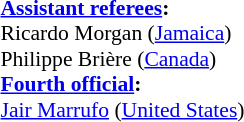<table width=50% style="font-size: 90%">
<tr>
<td><br><strong><a href='#'>Assistant referees</a>:</strong>
<br>Ricardo Morgan (<a href='#'>Jamaica</a>)
<br>Philippe Brière (<a href='#'>Canada</a>)
<br><strong><a href='#'>Fourth official</a>:</strong>
<br><a href='#'>Jair Marrufo</a> (<a href='#'>United States</a>)</td>
</tr>
</table>
